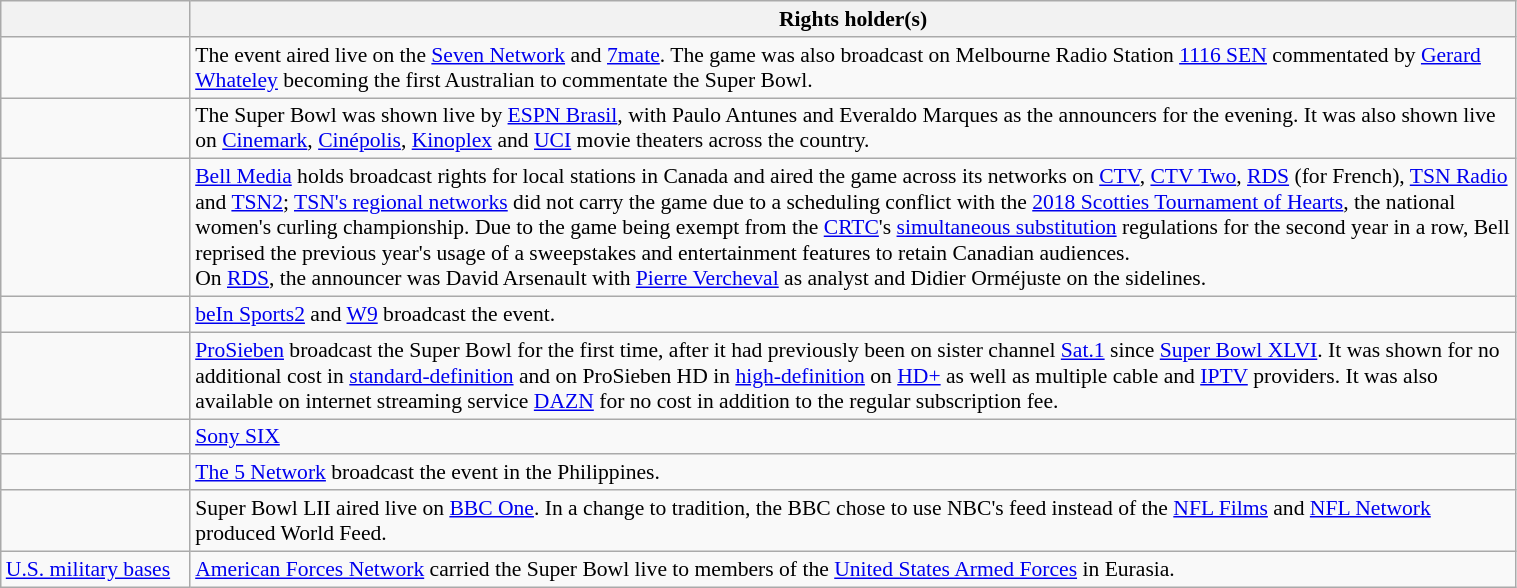<table class="wikitable" style="font-size:90%;width:80%">
<tr>
<th style="width:10%"></th>
<th style="width:70%">Rights holder(s)</th>
</tr>
<tr>
<td></td>
<td>The event aired live on the <a href='#'>Seven Network</a> and <a href='#'>7mate</a>. The game was also broadcast on Melbourne Radio Station <a href='#'>1116 SEN</a> commentated by <a href='#'>Gerard Whateley</a> becoming the first Australian to commentate the Super Bowl.</td>
</tr>
<tr>
<td></td>
<td>The Super Bowl was shown live by <a href='#'>ESPN Brasil</a>, with Paulo Antunes and Everaldo Marques as the announcers for the evening. It was also shown live on <a href='#'>Cinemark</a>, <a href='#'>Cinépolis</a>, <a href='#'>Kinoplex</a> and <a href='#'>UCI</a> movie theaters across the country.</td>
</tr>
<tr>
<td></td>
<td><a href='#'>Bell Media</a> holds broadcast rights for local stations in Canada and aired the game across its networks on <a href='#'>CTV</a>, <a href='#'>CTV Two</a>, <a href='#'>RDS</a> (for French), <a href='#'>TSN Radio</a> and <a href='#'>TSN2</a>; <a href='#'>TSN's regional networks</a> did not carry the game due to a scheduling conflict with the <a href='#'>2018 Scotties Tournament of Hearts</a>, the national women's curling championship. Due to the game being exempt from the <a href='#'>CRTC</a>'s <a href='#'>simultaneous substitution</a> regulations for the second year in a row, Bell reprised the previous year's usage of a sweepstakes and entertainment features to retain Canadian audiences.<br>On <a href='#'>RDS</a>, the announcer was David Arsenault with <a href='#'>Pierre Vercheval</a> as analyst and Didier Orméjuste on the sidelines.</td>
</tr>
<tr>
<td></td>
<td><a href='#'>beIn Sports2</a> and <a href='#'>W9</a> broadcast the event.</td>
</tr>
<tr>
<td></td>
<td><a href='#'>ProSieben</a> broadcast the Super Bowl for the first time, after it had previously been on sister channel <a href='#'>Sat.1</a> since <a href='#'>Super Bowl XLVI</a>. It was shown for no additional cost in <a href='#'>standard-definition</a> and on ProSieben HD in <a href='#'>high-definition</a> on <a href='#'>HD+</a> as well as multiple cable and <a href='#'>IPTV</a> providers. It was also available on internet streaming service <a href='#'>DAZN</a> for no cost in addition to the regular subscription fee.</td>
</tr>
<tr>
<td></td>
<td><a href='#'>Sony SIX</a></td>
</tr>
<tr>
<td></td>
<td><a href='#'>The 5 Network</a> broadcast the event in the Philippines.</td>
</tr>
<tr>
<td></td>
<td>Super Bowl LII aired live on <a href='#'>BBC One</a>. In a change to tradition, the BBC chose to use NBC's feed instead of the <a href='#'>NFL Films</a> and <a href='#'>NFL Network</a> produced World Feed.</td>
</tr>
<tr>
<td> <a href='#'>U.S. military bases</a></td>
<td><a href='#'>American Forces Network</a> carried the Super Bowl live to members of the <a href='#'>United States Armed Forces</a> in Eurasia.</td>
</tr>
</table>
